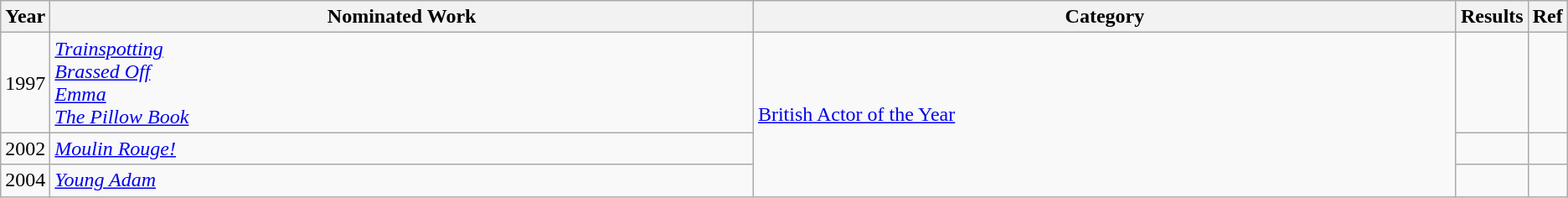<table class="wikitable">
<tr>
<th scope="col" style="width:1em;">Year</th>
<th scope="col" style="width:35em;">Nominated Work</th>
<th scope="col" style="width:35em;">Category</th>
<th scope="col" style="width:1em;">Results</th>
<th scope="col" style="width:1em;">Ref</th>
</tr>
<tr>
<td>1997</td>
<td><em><a href='#'>Trainspotting</a></em><br><em><a href='#'>Brassed Off</a></em><br><em><a href='#'>Emma</a></em><br><em><a href='#'>The Pillow Book</a></em></td>
<td rowspan="3"><a href='#'>British Actor of the Year</a></td>
<td></td>
<td></td>
</tr>
<tr>
<td>2002</td>
<td><em><a href='#'>Moulin Rouge!</a></em></td>
<td></td>
<td></td>
</tr>
<tr>
<td>2004</td>
<td><em><a href='#'>Young Adam</a></em></td>
<td></td>
<td></td>
</tr>
</table>
